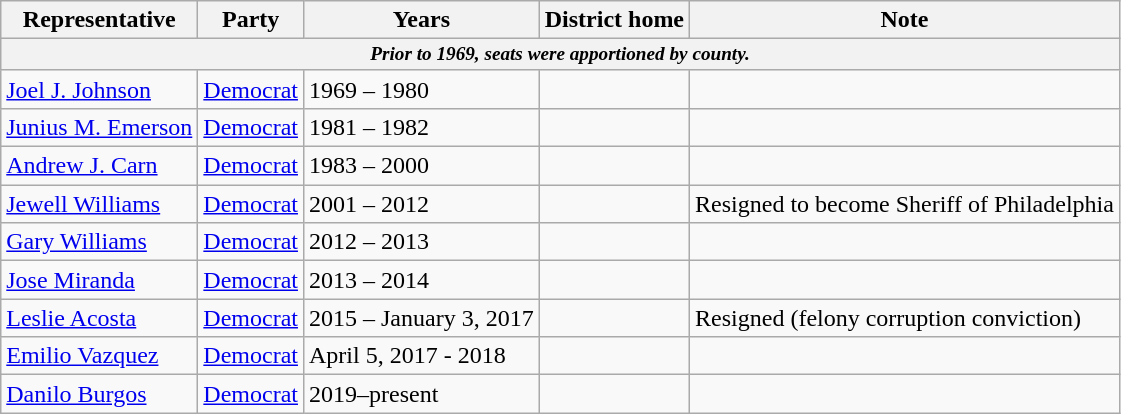<table class=wikitable>
<tr valign=bottom>
<th>Representative</th>
<th>Party</th>
<th>Years</th>
<th>District home</th>
<th>Note</th>
</tr>
<tr>
<th colspan=5 style="font-size: 80%;"><em>Prior to 1969, seats were apportioned by county.</em></th>
</tr>
<tr>
<td><a href='#'>Joel J. Johnson</a></td>
<td><a href='#'>Democrat</a></td>
<td>1969 – 1980</td>
<td></td>
<td></td>
</tr>
<tr>
<td><a href='#'>Junius M. Emerson</a></td>
<td><a href='#'>Democrat</a></td>
<td>1981 – 1982</td>
<td></td>
<td></td>
</tr>
<tr>
<td><a href='#'>Andrew J. Carn</a></td>
<td><a href='#'>Democrat</a></td>
<td>1983 – 2000</td>
<td></td>
<td></td>
</tr>
<tr>
<td><a href='#'>Jewell Williams</a></td>
<td><a href='#'>Democrat</a></td>
<td>2001 – 2012</td>
<td></td>
<td>Resigned to become Sheriff of Philadelphia</td>
</tr>
<tr>
<td><a href='#'>Gary Williams</a></td>
<td><a href='#'>Democrat</a></td>
<td>2012 – 2013</td>
<td></td>
<td></td>
</tr>
<tr>
<td><a href='#'>Jose Miranda</a></td>
<td><a href='#'>Democrat</a></td>
<td>2013 – 2014</td>
<td></td>
<td></td>
</tr>
<tr>
<td><a href='#'>Leslie Acosta</a></td>
<td><a href='#'>Democrat</a></td>
<td>2015 – January 3, 2017</td>
<td></td>
<td>Resigned (felony corruption conviction)</td>
</tr>
<tr>
<td><a href='#'>Emilio Vazquez</a></td>
<td><a href='#'>Democrat</a></td>
<td>April 5, 2017 - 2018</td>
<td></td>
<td></td>
</tr>
<tr>
<td><a href='#'>Danilo Burgos</a></td>
<td><a href='#'>Democrat</a></td>
<td>2019–present</td>
<td></td>
<td></td>
</tr>
</table>
